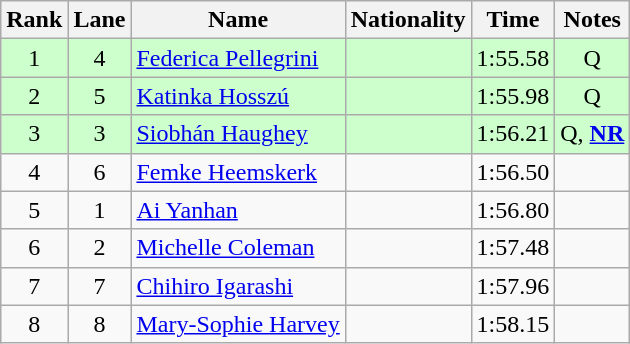<table class="wikitable sortable" style="text-align:center">
<tr>
<th>Rank</th>
<th>Lane</th>
<th>Name</th>
<th>Nationality</th>
<th>Time</th>
<th>Notes</th>
</tr>
<tr bgcolor=ccffcc>
<td>1</td>
<td>4</td>
<td align=left><a href='#'>Federica Pellegrini</a></td>
<td align=left></td>
<td>1:55.58</td>
<td>Q</td>
</tr>
<tr bgcolor=ccffcc>
<td>2</td>
<td>5</td>
<td align=left><a href='#'>Katinka Hosszú</a></td>
<td align=left></td>
<td>1:55.98</td>
<td>Q</td>
</tr>
<tr bgcolor=ccffcc>
<td>3</td>
<td>3</td>
<td align=left><a href='#'>Siobhán Haughey</a></td>
<td align=left></td>
<td>1:56.21</td>
<td>Q, <strong><a href='#'>NR</a></strong></td>
</tr>
<tr>
<td>4</td>
<td>6</td>
<td align=left><a href='#'>Femke Heemskerk</a></td>
<td align=left></td>
<td>1:56.50</td>
<td></td>
</tr>
<tr>
<td>5</td>
<td>1</td>
<td align=left><a href='#'>Ai Yanhan</a></td>
<td align=left></td>
<td>1:56.80</td>
<td></td>
</tr>
<tr>
<td>6</td>
<td>2</td>
<td align=left><a href='#'>Michelle Coleman</a></td>
<td align=left></td>
<td>1:57.48</td>
<td></td>
</tr>
<tr>
<td>7</td>
<td>7</td>
<td align=left><a href='#'>Chihiro Igarashi</a></td>
<td align=left></td>
<td>1:57.96</td>
<td></td>
</tr>
<tr>
<td>8</td>
<td>8</td>
<td align=left><a href='#'>Mary-Sophie Harvey</a></td>
<td align=left></td>
<td>1:58.15</td>
<td></td>
</tr>
</table>
